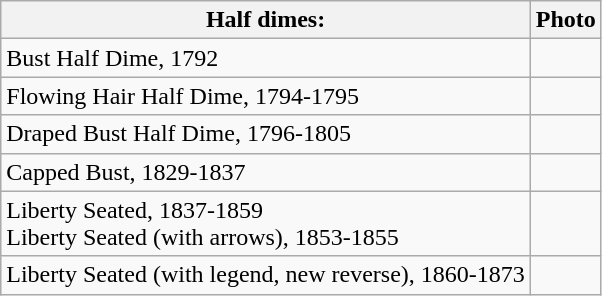<table border="1" class=wikitable>
<tr>
<th>Half dimes:</th>
<th>Photo</th>
</tr>
<tr>
<td>Bust Half Dime, 1792</td>
<td></td>
</tr>
<tr>
<td>Flowing Hair Half Dime, 1794-1795</td>
<td></td>
</tr>
<tr>
<td>Draped Bust Half Dime, 1796-1805</td>
<td></td>
</tr>
<tr>
<td>Capped Bust, 1829-1837</td>
<td></td>
</tr>
<tr>
<td>Liberty Seated, 1837-1859<br>Liberty Seated (with arrows), 1853-1855</td>
<td></td>
</tr>
<tr>
<td>Liberty Seated (with legend, new reverse), 1860-1873</td>
<td></td>
</tr>
</table>
